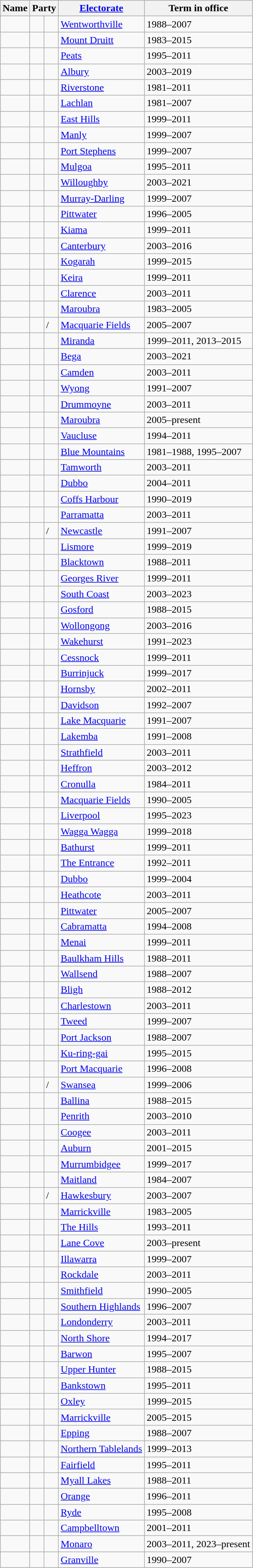<table class="wikitable sortable">
<tr>
<th>Name</th>
<th colspan=2>Party</th>
<th><a href='#'>Electorate</a></th>
<th>Term in office</th>
</tr>
<tr>
<td></td>
<td> </td>
<td></td>
<td><a href='#'>Wentworthville</a></td>
<td>1988–2007</td>
</tr>
<tr>
<td></td>
<td> </td>
<td></td>
<td><a href='#'>Mount Druitt</a></td>
<td>1983–2015</td>
</tr>
<tr>
<td></td>
<td> </td>
<td></td>
<td><a href='#'>Peats</a></td>
<td>1995–2011</td>
</tr>
<tr>
<td></td>
<td> </td>
<td></td>
<td><a href='#'>Albury</a></td>
<td>2003–2019</td>
</tr>
<tr>
<td></td>
<td> </td>
<td></td>
<td><a href='#'>Riverstone</a></td>
<td>1981–2011</td>
</tr>
<tr>
<td></td>
<td> </td>
<td></td>
<td><a href='#'>Lachlan</a></td>
<td>1981–2007</td>
</tr>
<tr>
<td></td>
<td> </td>
<td></td>
<td><a href='#'>East Hills</a></td>
<td>1999–2011</td>
</tr>
<tr>
<td></td>
<td> </td>
<td></td>
<td><a href='#'>Manly</a></td>
<td>1999–2007</td>
</tr>
<tr>
<td></td>
<td> </td>
<td></td>
<td><a href='#'>Port Stephens</a></td>
<td>1999–2007</td>
</tr>
<tr>
<td></td>
<td> </td>
<td></td>
<td><a href='#'>Mulgoa</a></td>
<td>1995–2011</td>
</tr>
<tr>
<td></td>
<td> </td>
<td></td>
<td><a href='#'>Willoughby</a></td>
<td>2003–2021</td>
</tr>
<tr>
<td></td>
<td> </td>
<td></td>
<td><a href='#'>Murray-Darling</a></td>
<td>1999–2007</td>
</tr>
<tr>
<td></td>
<td> </td>
<td></td>
<td><a href='#'>Pittwater</a></td>
<td>1996–2005</td>
</tr>
<tr>
<td></td>
<td> </td>
<td></td>
<td><a href='#'>Kiama</a></td>
<td>1999–2011</td>
</tr>
<tr>
<td></td>
<td> </td>
<td></td>
<td><a href='#'>Canterbury</a></td>
<td>2003–2016</td>
</tr>
<tr>
<td></td>
<td> </td>
<td></td>
<td><a href='#'>Kogarah</a></td>
<td>1999–2015</td>
</tr>
<tr>
<td></td>
<td> </td>
<td></td>
<td><a href='#'>Keira</a></td>
<td>1999–2011</td>
</tr>
<tr>
<td></td>
<td> </td>
<td></td>
<td><a href='#'>Clarence</a></td>
<td>2003–2011</td>
</tr>
<tr>
<td></td>
<td> </td>
<td></td>
<td><a href='#'>Maroubra</a></td>
<td>1983–2005</td>
</tr>
<tr>
<td></td>
<td> </td>
<td>/</td>
<td><a href='#'>Macquarie Fields</a></td>
<td>2005–2007</td>
</tr>
<tr>
<td></td>
<td> </td>
<td></td>
<td><a href='#'>Miranda</a></td>
<td>1999–2011, 2013–2015</td>
</tr>
<tr>
<td></td>
<td> </td>
<td></td>
<td><a href='#'>Bega</a></td>
<td>2003–2021</td>
</tr>
<tr>
<td></td>
<td> </td>
<td></td>
<td><a href='#'>Camden</a></td>
<td>2003–2011</td>
</tr>
<tr>
<td></td>
<td> </td>
<td></td>
<td><a href='#'>Wyong</a></td>
<td>1991–2007</td>
</tr>
<tr>
<td></td>
<td> </td>
<td></td>
<td><a href='#'>Drummoyne</a></td>
<td>2003–2011</td>
</tr>
<tr>
<td></td>
<td> </td>
<td></td>
<td><a href='#'>Maroubra</a></td>
<td>2005–present</td>
</tr>
<tr>
<td></td>
<td> </td>
<td></td>
<td><a href='#'>Vaucluse</a></td>
<td>1994–2011</td>
</tr>
<tr>
<td></td>
<td> </td>
<td></td>
<td><a href='#'>Blue Mountains</a></td>
<td>1981–1988, 1995–2007</td>
</tr>
<tr>
<td></td>
<td> </td>
<td></td>
<td><a href='#'>Tamworth</a></td>
<td>2003–2011</td>
</tr>
<tr>
<td></td>
<td> </td>
<td></td>
<td><a href='#'>Dubbo</a></td>
<td>2004–2011</td>
</tr>
<tr>
<td></td>
<td> </td>
<td></td>
<td><a href='#'>Coffs Harbour</a></td>
<td>1990–2019</td>
</tr>
<tr>
<td></td>
<td> </td>
<td></td>
<td><a href='#'>Parramatta</a></td>
<td>2003–2011</td>
</tr>
<tr>
<td></td>
<td> </td>
<td>/</td>
<td><a href='#'>Newcastle</a></td>
<td>1991–2007</td>
</tr>
<tr>
<td></td>
<td> </td>
<td></td>
<td><a href='#'>Lismore</a></td>
<td>1999–2019</td>
</tr>
<tr>
<td></td>
<td> </td>
<td></td>
<td><a href='#'>Blacktown</a></td>
<td>1988–2011</td>
</tr>
<tr>
<td></td>
<td> </td>
<td></td>
<td><a href='#'>Georges River</a></td>
<td>1999–2011</td>
</tr>
<tr>
<td></td>
<td> </td>
<td></td>
<td><a href='#'>South Coast</a></td>
<td>2003–2023</td>
</tr>
<tr>
<td></td>
<td> </td>
<td></td>
<td><a href='#'>Gosford</a></td>
<td>1988–2015</td>
</tr>
<tr>
<td></td>
<td> </td>
<td></td>
<td><a href='#'>Wollongong</a></td>
<td>2003–2016</td>
</tr>
<tr>
<td></td>
<td> </td>
<td></td>
<td><a href='#'>Wakehurst</a></td>
<td>1991–2023</td>
</tr>
<tr>
<td></td>
<td> </td>
<td></td>
<td><a href='#'>Cessnock</a></td>
<td>1999–2011</td>
</tr>
<tr>
<td></td>
<td> </td>
<td></td>
<td><a href='#'>Burrinjuck</a></td>
<td>1999–2017</td>
</tr>
<tr>
<td></td>
<td> </td>
<td></td>
<td><a href='#'>Hornsby</a></td>
<td>2002–2011</td>
</tr>
<tr>
<td></td>
<td> </td>
<td></td>
<td><a href='#'>Davidson</a></td>
<td>1992–2007</td>
</tr>
<tr>
<td></td>
<td> </td>
<td></td>
<td><a href='#'>Lake Macquarie</a></td>
<td>1991–2007</td>
</tr>
<tr>
<td></td>
<td> </td>
<td></td>
<td><a href='#'>Lakemba</a></td>
<td>1991–2008</td>
</tr>
<tr>
<td></td>
<td> </td>
<td></td>
<td><a href='#'>Strathfield</a></td>
<td>2003–2011</td>
</tr>
<tr>
<td></td>
<td> </td>
<td></td>
<td><a href='#'>Heffron</a></td>
<td>2003–2012</td>
</tr>
<tr>
<td></td>
<td> </td>
<td></td>
<td><a href='#'>Cronulla</a></td>
<td>1984–2011</td>
</tr>
<tr>
<td></td>
<td> </td>
<td></td>
<td><a href='#'>Macquarie Fields</a></td>
<td>1990–2005</td>
</tr>
<tr>
<td></td>
<td> </td>
<td></td>
<td><a href='#'>Liverpool</a></td>
<td>1995–2023</td>
</tr>
<tr>
<td></td>
<td> </td>
<td></td>
<td><a href='#'>Wagga Wagga</a></td>
<td>1999–2018</td>
</tr>
<tr>
<td></td>
<td> </td>
<td></td>
<td><a href='#'>Bathurst</a></td>
<td>1999–2011</td>
</tr>
<tr>
<td></td>
<td> </td>
<td></td>
<td><a href='#'>The Entrance</a></td>
<td>1992–2011</td>
</tr>
<tr>
<td></td>
<td> </td>
<td></td>
<td><a href='#'>Dubbo</a></td>
<td>1999–2004</td>
</tr>
<tr>
<td></td>
<td> </td>
<td></td>
<td><a href='#'>Heathcote</a></td>
<td>2003–2011</td>
</tr>
<tr>
<td></td>
<td> </td>
<td></td>
<td><a href='#'>Pittwater</a></td>
<td>2005–2007</td>
</tr>
<tr>
<td></td>
<td> </td>
<td></td>
<td><a href='#'>Cabramatta</a></td>
<td>1994–2008</td>
</tr>
<tr>
<td></td>
<td> </td>
<td></td>
<td><a href='#'>Menai</a></td>
<td>1999–2011</td>
</tr>
<tr>
<td></td>
<td> </td>
<td></td>
<td><a href='#'>Baulkham Hills</a></td>
<td>1988–2011</td>
</tr>
<tr>
<td></td>
<td> </td>
<td></td>
<td><a href='#'>Wallsend</a></td>
<td>1988–2007</td>
</tr>
<tr>
<td></td>
<td> </td>
<td></td>
<td><a href='#'>Bligh</a></td>
<td>1988–2012</td>
</tr>
<tr>
<td></td>
<td> </td>
<td></td>
<td><a href='#'>Charlestown</a></td>
<td>2003–2011</td>
</tr>
<tr>
<td></td>
<td> </td>
<td></td>
<td><a href='#'>Tweed</a></td>
<td>1999–2007</td>
</tr>
<tr>
<td></td>
<td> </td>
<td></td>
<td><a href='#'>Port Jackson</a></td>
<td>1988–2007</td>
</tr>
<tr>
<td></td>
<td> </td>
<td></td>
<td><a href='#'>Ku-ring-gai</a></td>
<td>1995–2015</td>
</tr>
<tr>
<td></td>
<td> </td>
<td></td>
<td><a href='#'>Port Macquarie</a></td>
<td>1996–2008</td>
</tr>
<tr>
<td></td>
<td> </td>
<td>/</td>
<td><a href='#'>Swansea</a></td>
<td>1999–2006</td>
</tr>
<tr>
<td></td>
<td> </td>
<td></td>
<td><a href='#'>Ballina</a></td>
<td>1988–2015</td>
</tr>
<tr>
<td></td>
<td> </td>
<td></td>
<td><a href='#'>Penrith</a></td>
<td>2003–2010</td>
</tr>
<tr>
<td></td>
<td> </td>
<td></td>
<td><a href='#'>Coogee</a></td>
<td>2003–2011</td>
</tr>
<tr>
<td></td>
<td> </td>
<td></td>
<td><a href='#'>Auburn</a></td>
<td>2001–2015</td>
</tr>
<tr>
<td></td>
<td> </td>
<td></td>
<td><a href='#'>Murrumbidgee</a></td>
<td>1999–2017</td>
</tr>
<tr>
<td></td>
<td> </td>
<td></td>
<td><a href='#'>Maitland</a></td>
<td>1984–2007</td>
</tr>
<tr>
<td></td>
<td> </td>
<td>/</td>
<td><a href='#'>Hawkesbury</a></td>
<td>2003–2007</td>
</tr>
<tr>
<td></td>
<td> </td>
<td></td>
<td><a href='#'>Marrickville</a></td>
<td>1983–2005</td>
</tr>
<tr>
<td></td>
<td> </td>
<td></td>
<td><a href='#'>The Hills</a></td>
<td>1993–2011</td>
</tr>
<tr>
<td></td>
<td> </td>
<td></td>
<td><a href='#'>Lane Cove</a></td>
<td>2003–present</td>
</tr>
<tr>
<td></td>
<td> </td>
<td></td>
<td><a href='#'>Illawarra</a></td>
<td>1999–2007</td>
</tr>
<tr>
<td></td>
<td> </td>
<td></td>
<td><a href='#'>Rockdale</a></td>
<td>2003–2011</td>
</tr>
<tr>
<td></td>
<td> </td>
<td></td>
<td><a href='#'>Smithfield</a></td>
<td>1990–2005</td>
</tr>
<tr>
<td></td>
<td> </td>
<td></td>
<td><a href='#'>Southern Highlands</a></td>
<td>1996–2007</td>
</tr>
<tr>
<td></td>
<td> </td>
<td></td>
<td><a href='#'>Londonderry</a></td>
<td>2003–2011</td>
</tr>
<tr>
<td></td>
<td> </td>
<td></td>
<td><a href='#'>North Shore</a></td>
<td>1994–2017</td>
</tr>
<tr>
<td></td>
<td> </td>
<td></td>
<td><a href='#'>Barwon</a></td>
<td>1995–2007</td>
</tr>
<tr>
<td></td>
<td> </td>
<td></td>
<td><a href='#'>Upper Hunter</a></td>
<td>1988–2015</td>
</tr>
<tr>
<td></td>
<td> </td>
<td></td>
<td><a href='#'>Bankstown</a></td>
<td>1995–2011</td>
</tr>
<tr>
<td></td>
<td> </td>
<td></td>
<td><a href='#'>Oxley</a></td>
<td>1999–2015</td>
</tr>
<tr>
<td></td>
<td> </td>
<td></td>
<td><a href='#'>Marrickville</a></td>
<td>2005–2015</td>
</tr>
<tr>
<td></td>
<td> </td>
<td></td>
<td><a href='#'>Epping</a></td>
<td>1988–2007</td>
</tr>
<tr>
<td></td>
<td> </td>
<td></td>
<td><a href='#'>Northern Tablelands</a></td>
<td>1999–2013</td>
</tr>
<tr>
<td></td>
<td> </td>
<td></td>
<td><a href='#'>Fairfield</a></td>
<td>1995–2011</td>
</tr>
<tr>
<td></td>
<td> </td>
<td></td>
<td><a href='#'>Myall Lakes</a></td>
<td>1988–2011</td>
</tr>
<tr>
<td></td>
<td> </td>
<td></td>
<td><a href='#'>Orange</a></td>
<td>1996–2011</td>
</tr>
<tr>
<td></td>
<td> </td>
<td></td>
<td><a href='#'>Ryde</a></td>
<td>1995–2008</td>
</tr>
<tr>
<td></td>
<td> </td>
<td></td>
<td><a href='#'>Campbelltown</a></td>
<td>2001–2011</td>
</tr>
<tr>
<td></td>
<td> </td>
<td></td>
<td><a href='#'>Monaro</a></td>
<td>2003–2011, 2023–present</td>
</tr>
<tr>
<td></td>
<td> </td>
<td></td>
<td><a href='#'>Granville</a></td>
<td>1990–2007</td>
</tr>
</table>
